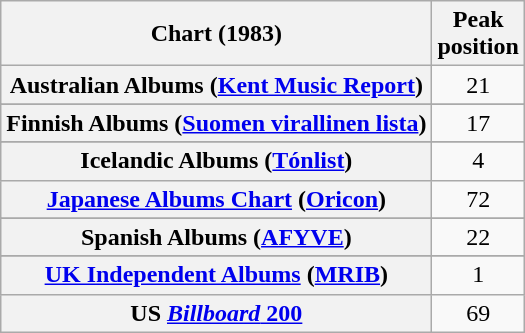<table class="wikitable sortable plainrowheaders" style="text-align:center">
<tr>
<th scope="col">Chart (1983)</th>
<th scope="col">Peak<br>position</th>
</tr>
<tr>
<th scope="row">Australian Albums (<a href='#'>Kent Music Report</a>)</th>
<td>21</td>
</tr>
<tr>
</tr>
<tr>
</tr>
<tr>
<th scope="row">Finnish Albums (<a href='#'>Suomen virallinen lista</a>)</th>
<td>17</td>
</tr>
<tr>
</tr>
<tr>
<th scope="row">Icelandic Albums (<a href='#'>Tónlist</a>)</th>
<td>4</td>
</tr>
<tr>
<th scope="row"><a href='#'>Japanese Albums Chart</a> (<a href='#'>Oricon</a>) </th>
<td>72</td>
</tr>
<tr>
</tr>
<tr>
<th scope="row">Spanish Albums (<a href='#'>AFYVE</a>)</th>
<td>22</td>
</tr>
<tr>
</tr>
<tr>
</tr>
<tr>
<th scope="row"><a href='#'>UK Independent Albums</a> (<a href='#'>MRIB</a>)</th>
<td>1</td>
</tr>
<tr>
<th scope="row">US <a href='#'><em>Billboard</em> 200</a></th>
<td>69</td>
</tr>
</table>
